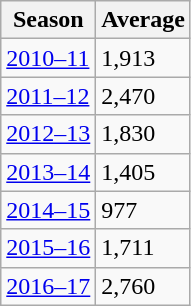<table class="wikitable">
<tr>
<th>Season</th>
<th>Average</th>
</tr>
<tr>
<td><a href='#'>2010–11</a></td>
<td>1,913 </td>
</tr>
<tr>
<td><a href='#'>2011–12</a></td>
<td> 2,470 </td>
</tr>
<tr>
<td><a href='#'>2012–13</a></td>
<td> 1,830 </td>
</tr>
<tr>
<td><a href='#'>2013–14</a></td>
<td> 1,405 </td>
</tr>
<tr>
<td><a href='#'>2014–15</a></td>
<td> 977 </td>
</tr>
<tr>
<td><a href='#'>2015–16</a></td>
<td> 1,711 </td>
</tr>
<tr>
<td><a href='#'>2016–17</a></td>
<td> 2,760 </td>
</tr>
</table>
